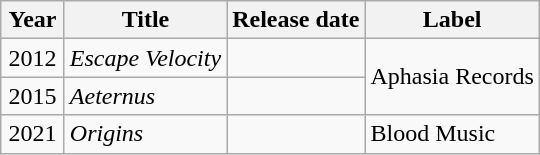<table class="wikitable">
<tr>
<th style="text-align:center; width:35px;">Year</th>
<th>Title</th>
<th style="text-align:center;">Release date</th>
<th>Label</th>
</tr>
<tr>
<td style="text-align:center;">2012</td>
<td><em>Escape Velocity</em></td>
<td style="text-align:center;"></td>
<td rowspan="2" style="text-align:center;">Aphasia Records</td>
</tr>
<tr>
<td style="text-align:center;">2015</td>
<td><em>Aeternus</em></td>
<td style="text-align:center;"></td>
</tr>
<tr>
<td style="text-align:center;">2021</td>
<td><em>Origins</em></td>
<td style="text-align:center;"></td>
<td>Blood Music</td>
</tr>
</table>
